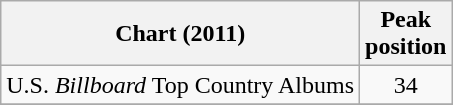<table class="wikitable">
<tr>
<th>Chart (2011)</th>
<th>Peak<br>position</th>
</tr>
<tr>
<td>U.S. <em>Billboard</em> Top Country Albums</td>
<td align="center">34</td>
</tr>
<tr>
</tr>
</table>
